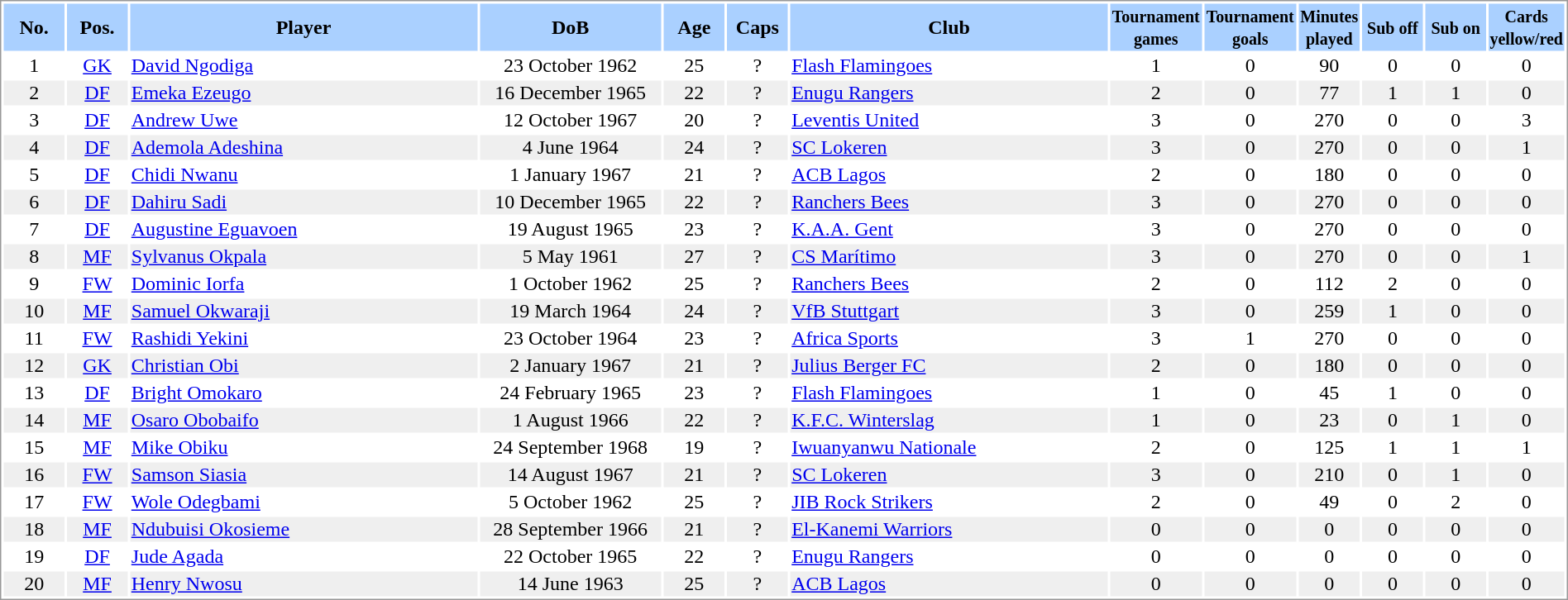<table border="0" width="100%" style="border: 1px solid #999; background-color:#FFFFFF; text-align:center">
<tr align="center" bgcolor="#AAD0FF">
<th width=4%>No.</th>
<th width=4%>Pos.</th>
<th width=23%>Player</th>
<th width=12%>DoB</th>
<th width=4%>Age</th>
<th width=4%>Caps</th>
<th width=21%>Club</th>
<th width=6%><small>Tournament<br>games</small></th>
<th width=6%><small>Tournament<br>goals</small></th>
<th width=4%><small>Minutes<br>played</small></th>
<th width=4%><small>Sub off</small></th>
<th width=4%><small>Sub on</small></th>
<th width=4%><small>Cards<br>yellow/red</small></th>
</tr>
<tr>
<td>1</td>
<td><a href='#'>GK</a></td>
<td align="left"><a href='#'>David Ngodiga</a></td>
<td>23 October 1962</td>
<td>25</td>
<td>?</td>
<td align="left"> <a href='#'>Flash Flamingoes</a></td>
<td>1</td>
<td>0</td>
<td>90</td>
<td>0</td>
<td>0</td>
<td>0</td>
</tr>
<tr bgcolor="#EFEFEF">
<td>2</td>
<td><a href='#'>DF</a></td>
<td align="left"><a href='#'>Emeka Ezeugo</a></td>
<td>16 December 1965</td>
<td>22</td>
<td>?</td>
<td align="left"> <a href='#'>Enugu Rangers</a></td>
<td>2</td>
<td>0</td>
<td>77</td>
<td>1</td>
<td>1</td>
<td>0</td>
</tr>
<tr>
<td>3</td>
<td><a href='#'>DF</a></td>
<td align="left"><a href='#'>Andrew Uwe</a></td>
<td>12 October 1967</td>
<td>20</td>
<td>?</td>
<td align="left"> <a href='#'>Leventis United</a></td>
<td>3</td>
<td>0</td>
<td>270</td>
<td>0</td>
<td>0</td>
<td>3</td>
</tr>
<tr bgcolor="#EFEFEF">
<td>4</td>
<td><a href='#'>DF</a></td>
<td align="left"><a href='#'>Ademola Adeshina</a></td>
<td>4 June 1964</td>
<td>24</td>
<td>?</td>
<td align="left"> <a href='#'>SC Lokeren</a></td>
<td>3</td>
<td>0</td>
<td>270</td>
<td>0</td>
<td>0</td>
<td>1</td>
</tr>
<tr>
<td>5</td>
<td><a href='#'>DF</a></td>
<td align="left"><a href='#'>Chidi Nwanu</a></td>
<td>1 January 1967</td>
<td>21</td>
<td>?</td>
<td align="left"> <a href='#'>ACB Lagos</a></td>
<td>2</td>
<td>0</td>
<td>180</td>
<td>0</td>
<td>0</td>
<td>0</td>
</tr>
<tr bgcolor="#EFEFEF">
<td>6</td>
<td><a href='#'>DF</a></td>
<td align="left"><a href='#'>Dahiru Sadi</a></td>
<td>10 December 1965</td>
<td>22</td>
<td>?</td>
<td align="left"> <a href='#'>Ranchers Bees</a></td>
<td>3</td>
<td>0</td>
<td>270</td>
<td>0</td>
<td>0</td>
<td>0</td>
</tr>
<tr>
<td>7</td>
<td><a href='#'>DF</a></td>
<td align="left"><a href='#'>Augustine Eguavoen</a></td>
<td>19 August 1965</td>
<td>23</td>
<td>?</td>
<td align="left"> <a href='#'>K.A.A. Gent</a></td>
<td>3</td>
<td>0</td>
<td>270</td>
<td>0</td>
<td>0</td>
<td>0</td>
</tr>
<tr bgcolor="#EFEFEF">
<td>8</td>
<td><a href='#'>MF</a></td>
<td align="left"><a href='#'>Sylvanus Okpala</a></td>
<td>5 May 1961</td>
<td>27</td>
<td>?</td>
<td align="left"> <a href='#'>CS Marítimo</a></td>
<td>3</td>
<td>0</td>
<td>270</td>
<td>0</td>
<td>0</td>
<td>1</td>
</tr>
<tr>
<td>9</td>
<td><a href='#'>FW</a></td>
<td align="left"><a href='#'>Dominic Iorfa</a></td>
<td>1 October 1962</td>
<td>25</td>
<td>?</td>
<td align="left"> <a href='#'>Ranchers Bees</a></td>
<td>2</td>
<td>0</td>
<td>112</td>
<td>2</td>
<td>0</td>
<td>0</td>
</tr>
<tr bgcolor="#EFEFEF">
<td>10</td>
<td><a href='#'>MF</a></td>
<td align="left"><a href='#'>Samuel Okwaraji</a></td>
<td>19 March 1964</td>
<td>24</td>
<td>?</td>
<td align="left"> <a href='#'>VfB Stuttgart</a></td>
<td>3</td>
<td>0</td>
<td>259</td>
<td>1</td>
<td>0</td>
<td>0</td>
</tr>
<tr>
<td>11</td>
<td><a href='#'>FW</a></td>
<td align="left"><a href='#'>Rashidi Yekini</a></td>
<td>23 October 1964</td>
<td>23</td>
<td>?</td>
<td align="left"> <a href='#'>Africa Sports</a></td>
<td>3</td>
<td>1</td>
<td>270</td>
<td>0</td>
<td>0</td>
<td>0</td>
</tr>
<tr bgcolor="#EFEFEF">
<td>12</td>
<td><a href='#'>GK</a></td>
<td align="left"><a href='#'>Christian Obi</a></td>
<td>2 January 1967</td>
<td>21</td>
<td>?</td>
<td align="left"> <a href='#'>Julius Berger FC</a></td>
<td>2</td>
<td>0</td>
<td>180</td>
<td>0</td>
<td>0</td>
<td>0</td>
</tr>
<tr>
<td>13</td>
<td><a href='#'>DF</a></td>
<td align="left"><a href='#'>Bright Omokaro</a></td>
<td>24 February 1965</td>
<td>23</td>
<td>?</td>
<td align="left"> <a href='#'>Flash Flamingoes</a></td>
<td>1</td>
<td>0</td>
<td>45</td>
<td>1</td>
<td>0</td>
<td>0</td>
</tr>
<tr bgcolor="#EFEFEF">
<td>14</td>
<td><a href='#'>MF</a></td>
<td align="left"><a href='#'>Osaro Obobaifo</a></td>
<td>1 August 1966</td>
<td>22</td>
<td>?</td>
<td align="left"> <a href='#'>K.F.C. Winterslag</a></td>
<td>1</td>
<td>0</td>
<td>23</td>
<td>0</td>
<td>1</td>
<td>0</td>
</tr>
<tr>
<td>15</td>
<td><a href='#'>MF</a></td>
<td align="left"><a href='#'>Mike Obiku</a></td>
<td>24 September 1968</td>
<td>19</td>
<td>?</td>
<td align="left"> <a href='#'>Iwuanyanwu Nationale</a></td>
<td>2</td>
<td>0</td>
<td>125</td>
<td>1</td>
<td>1</td>
<td>1</td>
</tr>
<tr bgcolor="#EFEFEF">
<td>16</td>
<td><a href='#'>FW</a></td>
<td align="left"><a href='#'>Samson Siasia</a></td>
<td>14 August 1967</td>
<td>21</td>
<td>?</td>
<td align="left"> <a href='#'>SC Lokeren</a></td>
<td>3</td>
<td>0</td>
<td>210</td>
<td>0</td>
<td>1</td>
<td>0</td>
</tr>
<tr>
<td>17</td>
<td><a href='#'>FW</a></td>
<td align="left"><a href='#'>Wole Odegbami</a></td>
<td>5 October 1962</td>
<td>25</td>
<td>?</td>
<td align="left"> <a href='#'>JIB Rock Strikers</a></td>
<td>2</td>
<td>0</td>
<td>49</td>
<td>0</td>
<td>2</td>
<td>0</td>
</tr>
<tr bgcolor="#EFEFEF">
<td>18</td>
<td><a href='#'>MF</a></td>
<td align="left"><a href='#'>Ndubuisi Okosieme</a></td>
<td>28 September 1966</td>
<td>21</td>
<td>?</td>
<td align="left"> <a href='#'>El-Kanemi Warriors</a></td>
<td>0</td>
<td>0</td>
<td>0</td>
<td>0</td>
<td>0</td>
<td>0</td>
</tr>
<tr>
<td>19</td>
<td><a href='#'>DF</a></td>
<td align="left"><a href='#'>Jude Agada</a></td>
<td>22 October 1965</td>
<td>22</td>
<td>?</td>
<td align="left"> <a href='#'>Enugu Rangers</a></td>
<td>0</td>
<td>0</td>
<td>0</td>
<td>0</td>
<td>0</td>
<td>0</td>
</tr>
<tr bgcolor="#EFEFEF">
<td>20</td>
<td><a href='#'>MF</a></td>
<td align="left"><a href='#'>Henry Nwosu</a></td>
<td>14 June 1963</td>
<td>25</td>
<td>?</td>
<td align="left"> <a href='#'>ACB Lagos</a></td>
<td>0</td>
<td>0</td>
<td>0</td>
<td>0</td>
<td>0</td>
<td>0</td>
</tr>
</table>
